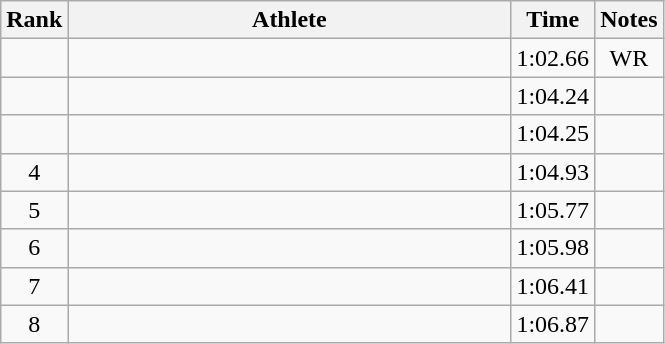<table class="wikitable" style="text-align:center">
<tr>
<th>Rank</th>
<th Style="width:18em">Athlete</th>
<th>Time</th>
<th>Notes</th>
</tr>
<tr>
<td></td>
<td style="text-align:left"></td>
<td>1:02.66</td>
<td>WR</td>
</tr>
<tr>
<td></td>
<td style="text-align:left"></td>
<td>1:04.24</td>
<td></td>
</tr>
<tr>
<td></td>
<td style="text-align:left"></td>
<td>1:04.25</td>
<td></td>
</tr>
<tr>
<td>4</td>
<td style="text-align:left"></td>
<td>1:04.93</td>
<td></td>
</tr>
<tr>
<td>5</td>
<td style="text-align:left"></td>
<td>1:05.77</td>
<td></td>
</tr>
<tr>
<td>6</td>
<td style="text-align:left"></td>
<td>1:05.98</td>
<td></td>
</tr>
<tr>
<td>7</td>
<td style="text-align:left"></td>
<td>1:06.41</td>
<td></td>
</tr>
<tr>
<td>8</td>
<td style="text-align:left"></td>
<td>1:06.87</td>
<td></td>
</tr>
</table>
